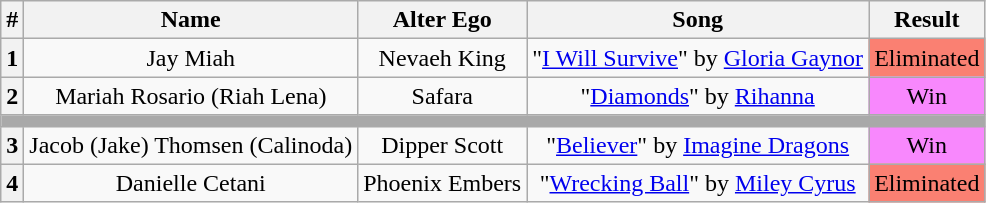<table class="wikitable plainrowheaders" style="text-align: center;">
<tr>
<th>#</th>
<th>Name</th>
<th>Alter Ego</th>
<th>Song</th>
<th>Result</th>
</tr>
<tr>
<th>1</th>
<td>Jay Miah</td>
<td>Nevaeh King</td>
<td>"<a href='#'>I Will Survive</a>" by <a href='#'>Gloria Gaynor</a></td>
<td bgcolor=salmon>Eliminated</td>
</tr>
<tr>
<th>2</th>
<td>Mariah Rosario (Riah Lena)</td>
<td>Safara</td>
<td>"<a href='#'>Diamonds</a>" by <a href='#'>Rihanna</a></td>
<td bgcolor="#F888FD">Win</td>
</tr>
<tr>
<td colspan="6" style="background:darkgray"></td>
</tr>
<tr>
<th>3</th>
<td>Jacob (Jake) Thomsen (Calinoda)</td>
<td>Dipper Scott</td>
<td>"<a href='#'>Believer</a>" by <a href='#'>Imagine Dragons</a></td>
<td bgcolor="#F888FD">Win</td>
</tr>
<tr>
<th>4</th>
<td>Danielle Cetani</td>
<td>Phoenix Embers</td>
<td>"<a href='#'>Wrecking Ball</a>" by <a href='#'>Miley Cyrus</a></td>
<td bgcolor=salmon>Eliminated</td>
</tr>
</table>
